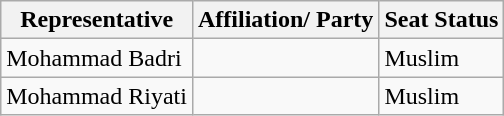<table class="wikitable">
<tr>
<th>Representative</th>
<th>Affiliation/ Party</th>
<th>Seat Status</th>
</tr>
<tr>
<td>Mohammad Badri</td>
<td></td>
<td>Muslim</td>
</tr>
<tr>
<td>Mohammad Riyati</td>
<td></td>
<td>Muslim</td>
</tr>
</table>
